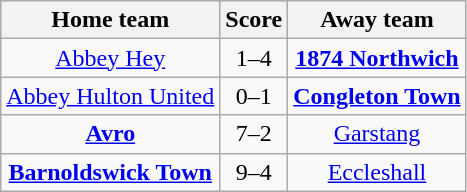<table class="wikitable" style="text-align: center">
<tr>
<th>Home team</th>
<th>Score</th>
<th>Away team</th>
</tr>
<tr>
<td><a href='#'>Abbey Hey</a></td>
<td>1–4</td>
<td><strong><a href='#'>1874 Northwich</a></strong></td>
</tr>
<tr>
<td><a href='#'>Abbey Hulton United</a></td>
<td>0–1</td>
<td><strong><a href='#'>Congleton Town</a></strong></td>
</tr>
<tr>
<td><strong><a href='#'>Avro</a></strong></td>
<td>7–2</td>
<td><a href='#'>Garstang</a></td>
</tr>
<tr>
<td><strong><a href='#'>Barnoldswick Town</a></strong></td>
<td>9–4</td>
<td><a href='#'>Eccleshall</a></td>
</tr>
</table>
